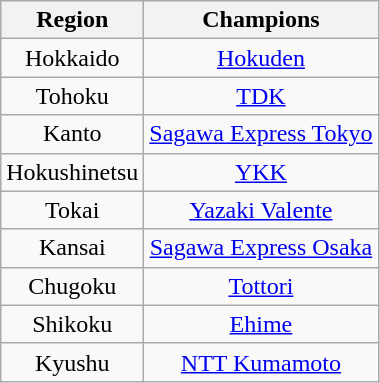<table class="wikitable" style="text-align:center;">
<tr>
<th>Region</th>
<th>Champions</th>
</tr>
<tr>
<td>Hokkaido</td>
<td><a href='#'>Hokuden</a></td>
</tr>
<tr>
<td>Tohoku</td>
<td><a href='#'>TDK</a></td>
</tr>
<tr>
<td>Kanto</td>
<td><a href='#'>Sagawa Express Tokyo</a></td>
</tr>
<tr>
<td>Hokushinetsu</td>
<td><a href='#'>YKK</a></td>
</tr>
<tr>
<td>Tokai</td>
<td><a href='#'>Yazaki Valente</a></td>
</tr>
<tr>
<td>Kansai</td>
<td><a href='#'>Sagawa Express Osaka</a></td>
</tr>
<tr>
<td>Chugoku</td>
<td><a href='#'>Tottori</a></td>
</tr>
<tr>
<td>Shikoku</td>
<td><a href='#'>Ehime</a></td>
</tr>
<tr>
<td>Kyushu</td>
<td><a href='#'>NTT Kumamoto</a></td>
</tr>
</table>
